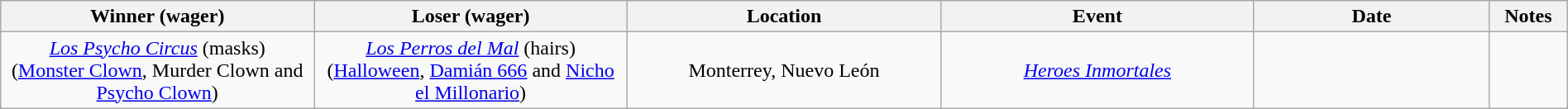<table class="wikitable sortable" width=100%  style="text-align: center">
<tr>
<th width=20% scope="col">Winner (wager)</th>
<th width=20% scope="col">Loser (wager)</th>
<th width=20% scope="col">Location</th>
<th width=20% scope="col">Event</th>
<th width=15% scope="col">Date</th>
<th class="unsortable" width=5% scope="col">Notes</th>
</tr>
<tr>
<td><em><a href='#'>Los Psycho Circus</a></em> (masks)<br>(<a href='#'>Monster Clown</a>, Murder Clown and <a href='#'>Psycho Clown</a>)</td>
<td><em><a href='#'>Los Perros del Mal</a></em> (hairs)<br>(<a href='#'>Halloween</a>, <a href='#'>Damián 666</a> and <a href='#'>Nicho el Millonario</a>)</td>
<td>Monterrey, Nuevo León</td>
<td><em><a href='#'>Heroes Inmortales</a></em></td>
<td></td>
<td></td>
</tr>
</table>
